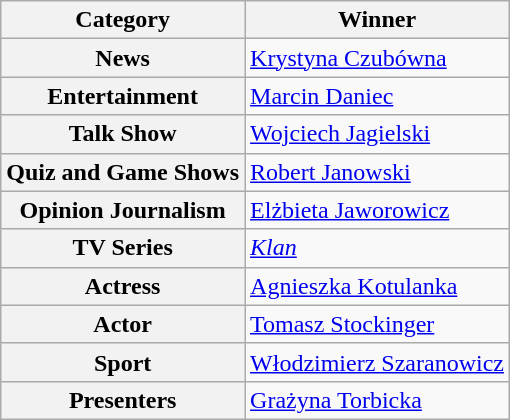<table class="wikitable">
<tr>
<th>Category</th>
<th>Winner</th>
</tr>
<tr>
<th scope="row">News</th>
<td><a href='#'>Krystyna Czubówna</a></td>
</tr>
<tr>
<th scope="row">Entertainment</th>
<td><a href='#'>Marcin Daniec</a></td>
</tr>
<tr>
<th scope="row">Talk Show</th>
<td><a href='#'>Wojciech Jagielski</a></td>
</tr>
<tr>
<th scope="row">Quiz and Game Shows</th>
<td><a href='#'>Robert Janowski</a></td>
</tr>
<tr>
<th scope="row">Opinion Journalism</th>
<td><a href='#'>Elżbieta Jaworowicz</a></td>
</tr>
<tr>
<th scope="row">TV Series</th>
<td><em><a href='#'>Klan</a></em></td>
</tr>
<tr>
<th scope="row">Actress</th>
<td><a href='#'>Agnieszka Kotulanka</a></td>
</tr>
<tr>
<th scope="row">Actor</th>
<td><a href='#'>Tomasz Stockinger</a></td>
</tr>
<tr>
<th scope="row">Sport</th>
<td><a href='#'>Włodzimierz Szaranowicz</a></td>
</tr>
<tr>
<th scope="row">Presenters</th>
<td><a href='#'>Grażyna Torbicka</a></td>
</tr>
</table>
